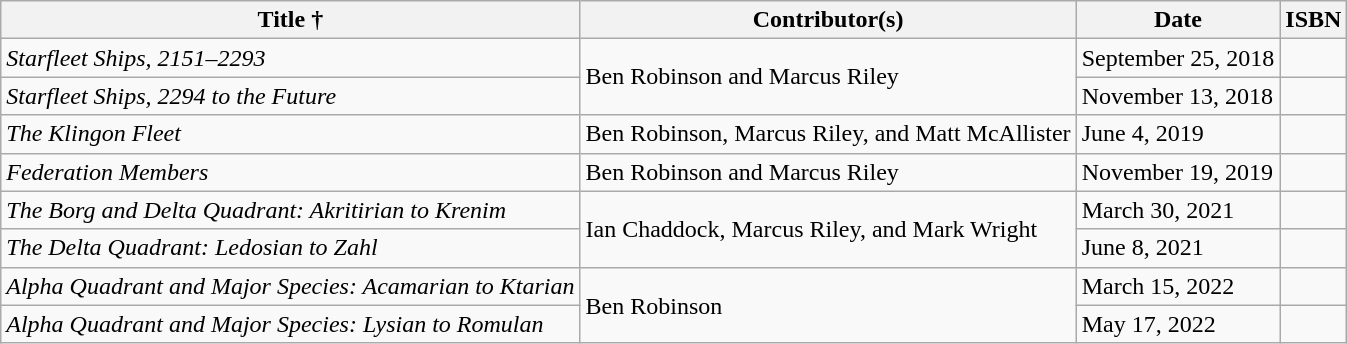<table class="wikitable">
<tr>
<th>Title †</th>
<th>Contributor(s)</th>
<th>Date</th>
<th>ISBN</th>
</tr>
<tr>
<td><em>Starfleet Ships, 2151–2293</em></td>
<td rowspan="2">Ben Robinson and Marcus Riley</td>
<td>September 25, 2018</td>
<td></td>
</tr>
<tr>
<td><em>Starfleet Ships, 2294</em> <em>to the Future</em></td>
<td>November 13, 2018</td>
<td></td>
</tr>
<tr>
<td><em>The Klingon Fleet</em></td>
<td>Ben Robinson, Marcus Riley, and Matt McAllister</td>
<td>June 4, 2019</td>
<td></td>
</tr>
<tr>
<td><em>Federation Members</em></td>
<td>Ben Robinson and Marcus Riley</td>
<td>November 19, 2019</td>
<td></td>
</tr>
<tr>
<td><em>The Borg and Delta Quadrant: Akritirian to Krenim</em></td>
<td rowspan="2">Ian Chaddock, Marcus Riley, and Mark Wright</td>
<td>March 30, 2021</td>
<td></td>
</tr>
<tr>
<td><em>The Delta Quadrant: Ledosian to Zahl</em></td>
<td>June 8, 2021</td>
<td></td>
</tr>
<tr>
<td><em>Alpha Quadrant and Major Species: Acamarian to Ktarian</em></td>
<td rowspan="2">Ben Robinson</td>
<td>March 15, 2022</td>
<td></td>
</tr>
<tr>
<td><em>Alpha Quadrant and Major Species: Lysian to Romulan</em></td>
<td>May 17, 2022</td>
<td></td>
</tr>
</table>
